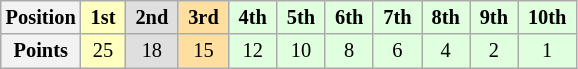<table class="wikitable" style="font-size:85%; text-align:center">
<tr>
<th>Position</th>
<td style="background:#ffffbf;"> <strong>1st</strong> </td>
<td style="background:#dfdfdf;"> <strong>2nd</strong> </td>
<td style="background:#ffdf9f;"> <strong>3rd</strong> </td>
<td style="background:#dfffdf;"> <strong>4th</strong> </td>
<td style="background:#dfffdf;"> <strong>5th</strong> </td>
<td style="background:#dfffdf;"> <strong>6th</strong> </td>
<td style="background:#dfffdf;"> <strong>7th</strong> </td>
<td style="background:#dfffdf;"> <strong>8th</strong> </td>
<td style="background:#dfffdf;"> <strong>9th</strong> </td>
<td style="background:#dfffdf;"> <strong>10th</strong> </td>
</tr>
<tr>
<th>Points</th>
<td style="background:#ffffbf;">25</td>
<td style="background:#dfdfdf;">18</td>
<td style="background:#ffdf9f;">15</td>
<td style="background:#dfffdf;">12</td>
<td style="background:#dfffdf;">10</td>
<td style="background:#dfffdf;">8</td>
<td style="background:#dfffdf;">6</td>
<td style="background:#dfffdf;">4</td>
<td style="background:#dfffdf;">2</td>
<td style="background:#dfffdf;">1</td>
</tr>
</table>
